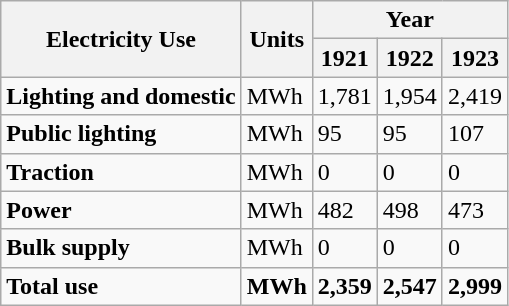<table class="wikitable">
<tr>
<th rowspan="2">Electricity  Use</th>
<th rowspan="2">Units</th>
<th colspan="3">Year</th>
</tr>
<tr>
<th>1921</th>
<th>1922</th>
<th>1923</th>
</tr>
<tr>
<td><strong>Lighting and domestic</strong></td>
<td>MWh</td>
<td>1,781</td>
<td>1,954</td>
<td>2,419</td>
</tr>
<tr>
<td><strong>Public lighting</strong></td>
<td>MWh</td>
<td>95</td>
<td>95</td>
<td>107</td>
</tr>
<tr>
<td><strong>Traction</strong></td>
<td>MWh</td>
<td>0</td>
<td>0</td>
<td>0</td>
</tr>
<tr>
<td><strong>Power</strong></td>
<td>MWh</td>
<td>482</td>
<td>498</td>
<td>473</td>
</tr>
<tr>
<td><strong>Bulk supply</strong></td>
<td>MWh</td>
<td>0</td>
<td>0</td>
<td>0</td>
</tr>
<tr>
<td><strong>Total use</strong></td>
<td><strong>MWh</strong></td>
<td><strong>2,359</strong></td>
<td><strong>2,547</strong></td>
<td><strong>2,999</strong></td>
</tr>
</table>
